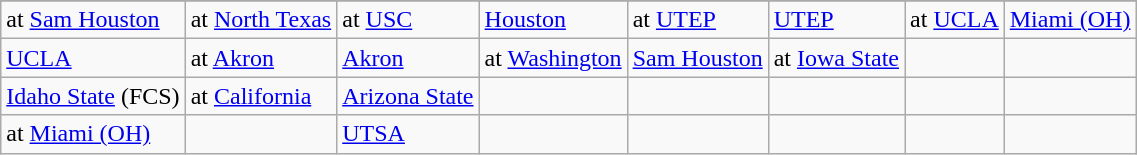<table class="wikitable">
<tr>
</tr>
<tr>
<td>at <a href='#'>Sam Houston</a></td>
<td>at <a href='#'>North Texas</a></td>
<td>at <a href='#'>USC</a></td>
<td><a href='#'>Houston</a></td>
<td>at <a href='#'>UTEP</a></td>
<td><a href='#'>UTEP</a></td>
<td>at <a href='#'>UCLA</a></td>
<td><a href='#'>Miami (OH)</a></td>
</tr>
<tr>
<td><a href='#'>UCLA</a></td>
<td>at <a href='#'>Akron</a></td>
<td><a href='#'>Akron</a></td>
<td>at <a href='#'>Washington</a></td>
<td><a href='#'>Sam Houston</a></td>
<td>at <a href='#'>Iowa State</a></td>
<td></td>
<td></td>
</tr>
<tr>
<td><a href='#'>Idaho State</a> (FCS)</td>
<td>at <a href='#'>California</a></td>
<td><a href='#'>Arizona State</a></td>
<td></td>
<td></td>
<td></td>
<td></td>
<td></td>
</tr>
<tr>
<td>at <a href='#'>Miami (OH)</a></td>
<td></td>
<td><a href='#'>UTSA</a></td>
<td></td>
<td></td>
<td></td>
<td></td>
<td></td>
</tr>
</table>
